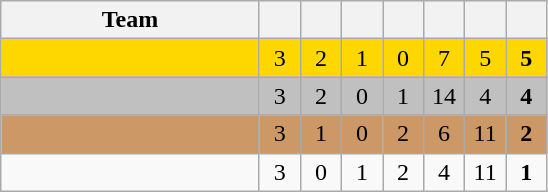<table class="wikitable" style="text-align:center;">
<tr>
<th width=165>Team</th>
<th width=20></th>
<th width=20></th>
<th width=20></th>
<th width=20></th>
<th width=20></th>
<th width=20></th>
<th width=20></th>
</tr>
<tr bgcolor=gold>
<td align="left"></td>
<td>3</td>
<td>2</td>
<td>1</td>
<td>0</td>
<td>7</td>
<td>5</td>
<td><strong>5</strong></td>
</tr>
<tr bgcolor=silver>
<td align="left"></td>
<td>3</td>
<td>2</td>
<td>0</td>
<td>1</td>
<td>14</td>
<td>4</td>
<td><strong>4</strong></td>
</tr>
<tr bgcolor="#cc9966">
<td align="left"></td>
<td>3</td>
<td>1</td>
<td>0</td>
<td>2</td>
<td>6</td>
<td>11</td>
<td><strong>2</strong></td>
</tr>
<tr>
<td align="left"></td>
<td>3</td>
<td>0</td>
<td>1</td>
<td>2</td>
<td>4</td>
<td>11</td>
<td><strong>1</strong></td>
</tr>
</table>
